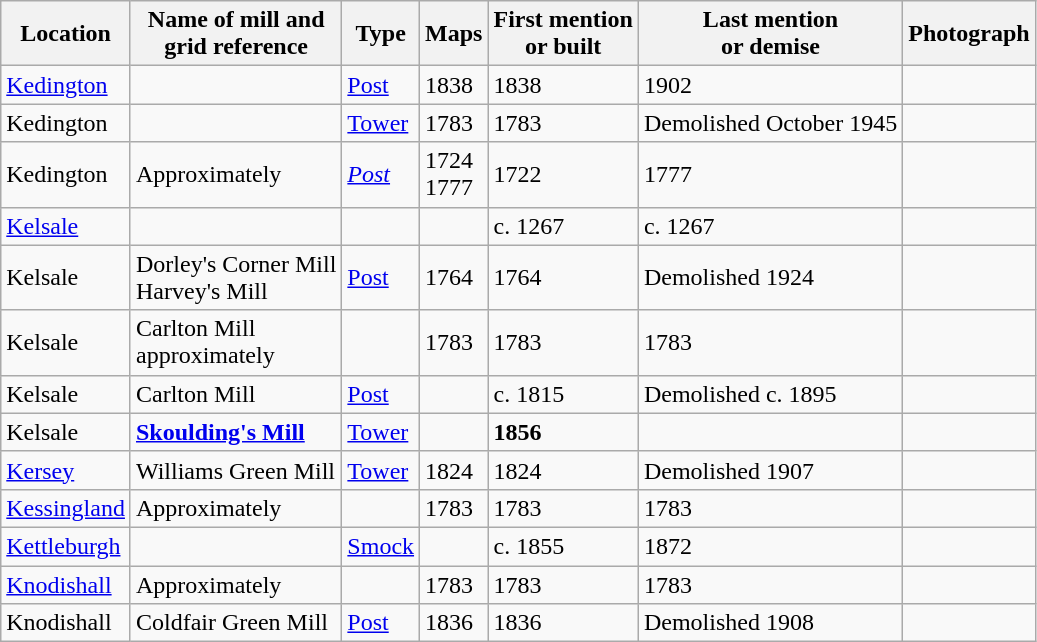<table class="wikitable">
<tr>
<th>Location</th>
<th>Name of mill and<br>grid reference</th>
<th>Type</th>
<th>Maps</th>
<th>First mention<br>or built</th>
<th>Last mention<br> or demise</th>
<th>Photograph</th>
</tr>
<tr>
<td><a href='#'>Kedington</a></td>
<td></td>
<td><a href='#'>Post</a></td>
<td>1838</td>
<td>1838</td>
<td>1902</td>
<td></td>
</tr>
<tr>
<td>Kedington</td>
<td></td>
<td><a href='#'>Tower</a></td>
<td>1783</td>
<td>1783</td>
<td>Demolished October 1945</td>
<td></td>
</tr>
<tr>
<td>Kedington</td>
<td>Approximately<br></td>
<td><em><a href='#'>Post</a></em></td>
<td>1724<br>1777</td>
<td>1722</td>
<td>1777</td>
<td></td>
</tr>
<tr>
<td><a href='#'>Kelsale</a></td>
<td></td>
<td></td>
<td></td>
<td>c. 1267</td>
<td>c. 1267</td>
<td></td>
</tr>
<tr>
<td>Kelsale</td>
<td>Dorley's Corner Mill<br>Harvey's Mill<br></td>
<td><a href='#'>Post</a></td>
<td>1764</td>
<td>1764</td>
<td>Demolished 1924<br></td>
<td></td>
</tr>
<tr>
<td>Kelsale</td>
<td>Carlton Mill<br>approximately<br></td>
<td></td>
<td>1783</td>
<td>1783</td>
<td>1783</td>
<td></td>
</tr>
<tr>
<td>Kelsale</td>
<td>Carlton Mill<br></td>
<td><a href='#'>Post</a></td>
<td></td>
<td>c. 1815</td>
<td>Demolished c. 1895</td>
<td></td>
</tr>
<tr>
<td>Kelsale</td>
<td><strong><a href='#'>Skoulding's Mill</a></strong><br></td>
<td><a href='#'>Tower</a></td>
<td></td>
<td><strong>1856</strong></td>
<td></td>
<td></td>
</tr>
<tr>
<td><a href='#'>Kersey</a></td>
<td>Williams Green Mill<br></td>
<td><a href='#'>Tower</a></td>
<td>1824</td>
<td>1824</td>
<td>Demolished 1907</td>
<td></td>
</tr>
<tr>
<td><a href='#'>Kessingland</a></td>
<td>Approximately<br></td>
<td></td>
<td>1783</td>
<td>1783</td>
<td>1783</td>
<td></td>
</tr>
<tr>
<td><a href='#'>Kettleburgh</a></td>
<td></td>
<td><a href='#'>Smock</a></td>
<td></td>
<td>c. 1855</td>
<td>1872</td>
<td></td>
</tr>
<tr>
<td><a href='#'>Knodishall</a></td>
<td>Approximately<br></td>
<td></td>
<td>1783</td>
<td>1783</td>
<td>1783</td>
<td></td>
</tr>
<tr>
<td>Knodishall</td>
<td>Coldfair Green Mill<br></td>
<td><a href='#'>Post</a></td>
<td>1836</td>
<td>1836</td>
<td>Demolished 1908</td>
<td></td>
</tr>
</table>
